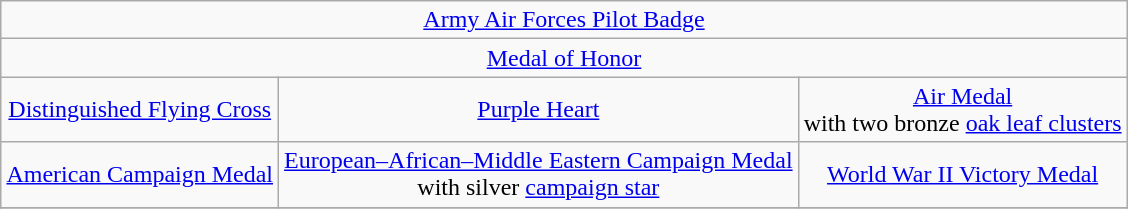<table class="wikitable" style="margin:1em auto; text-align:center;">
<tr>
<td colspan="3"><a href='#'>Army Air Forces Pilot Badge</a></td>
</tr>
<tr>
<td colspan="3"><a href='#'>Medal of Honor</a></td>
</tr>
<tr>
<td><a href='#'>Distinguished Flying Cross</a></td>
<td><a href='#'>Purple Heart</a></td>
<td><a href='#'>Air Medal</a><br>with two bronze <a href='#'>oak leaf clusters</a></td>
</tr>
<tr>
<td><a href='#'>American Campaign Medal</a></td>
<td><a href='#'>European–African–Middle Eastern Campaign Medal</a><br>with silver <a href='#'>campaign star</a></td>
<td><a href='#'>World War II Victory Medal</a></td>
</tr>
<tr>
</tr>
</table>
